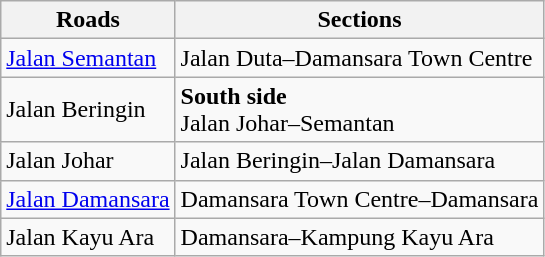<table class=wikitable>
<tr>
<th>Roads</th>
<th>Sections</th>
</tr>
<tr>
<td><a href='#'>Jalan Semantan</a></td>
<td>Jalan Duta–Damansara Town Centre</td>
</tr>
<tr>
<td>Jalan Beringin</td>
<td><strong>South side</strong><br>Jalan Johar–Semantan</td>
</tr>
<tr>
<td>Jalan Johar</td>
<td>Jalan Beringin–Jalan Damansara</td>
</tr>
<tr>
<td><a href='#'>Jalan Damansara</a></td>
<td>Damansara Town Centre–Damansara</td>
</tr>
<tr>
<td>Jalan Kayu Ara</td>
<td>Damansara–Kampung Kayu Ara</td>
</tr>
</table>
